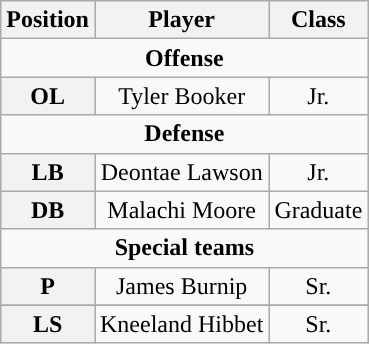<table class="wikitable">
<tr>
<th>Position</th>
<th>Player</th>
<th>Class</th>
</tr>
<tr>
<td colspan="4" style="text-align:center; "><strong>Offense</strong></td>
</tr>
<tr style="text-align:center;">
<th rowspan="1">OL</th>
<td>Tyler Booker</td>
<td>Jr.</td>
</tr>
<tr>
<td colspan="4" style="text-align:center; "><strong>Defense</strong></td>
</tr>
<tr style="text-align:center;">
<th rowspan="1">LB</th>
<td>Deontae Lawson</td>
<td>Jr.</td>
</tr>
<tr style="text-align:center;">
<th rowspan="1">DB</th>
<td>Malachi Moore</td>
<td>Graduate</td>
</tr>
<tr>
<td colspan="4" style="text-align:center; "><strong>Special teams</strong></td>
</tr>
<tr style="text-align:center;">
<th rowspan="1">P</th>
<td>James Burnip</td>
<td>Sr.</td>
</tr>
<tr>
</tr>
<tr style="text-align:center;">
<th rowspan="1">LS</th>
<td>Kneeland Hibbet</td>
<td>Sr.</td>
</tr>
</table>
